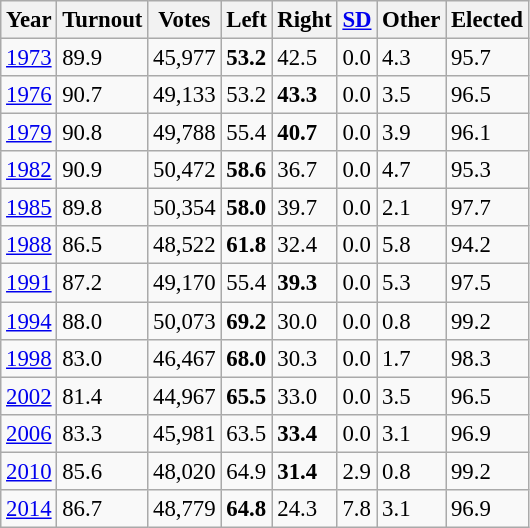<table class="wikitable sortable" style="font-size: 95%;">
<tr>
<th>Year</th>
<th>Turnout</th>
<th>Votes</th>
<th>Left</th>
<th>Right</th>
<th><a href='#'>SD</a></th>
<th>Other</th>
<th>Elected</th>
</tr>
<tr>
<td><a href='#'>1973</a></td>
<td>89.9</td>
<td>45,977</td>
<td><strong>53.2</strong></td>
<td>42.5</td>
<td>0.0</td>
<td>4.3</td>
<td>95.7</td>
</tr>
<tr>
<td><a href='#'>1976</a></td>
<td>90.7</td>
<td>49,133</td>
<td>53.2</td>
<td><strong>43.3</strong></td>
<td>0.0</td>
<td>3.5</td>
<td>96.5</td>
</tr>
<tr>
<td><a href='#'>1979</a></td>
<td>90.8</td>
<td>49,788</td>
<td>55.4</td>
<td><strong>40.7</strong></td>
<td>0.0</td>
<td>3.9</td>
<td>96.1</td>
</tr>
<tr>
<td><a href='#'>1982</a></td>
<td>90.9</td>
<td>50,472</td>
<td><strong>58.6</strong></td>
<td>36.7</td>
<td>0.0</td>
<td>4.7</td>
<td>95.3</td>
</tr>
<tr>
<td><a href='#'>1985</a></td>
<td>89.8</td>
<td>50,354</td>
<td><strong>58.0</strong></td>
<td>39.7</td>
<td>0.0</td>
<td>2.1</td>
<td>97.7</td>
</tr>
<tr>
<td><a href='#'>1988</a></td>
<td>86.5</td>
<td>48,522</td>
<td><strong>61.8</strong></td>
<td>32.4</td>
<td>0.0</td>
<td>5.8</td>
<td>94.2</td>
</tr>
<tr>
<td><a href='#'>1991</a></td>
<td>87.2</td>
<td>49,170</td>
<td>55.4</td>
<td><strong>39.3</strong></td>
<td>0.0</td>
<td>5.3</td>
<td>97.5</td>
</tr>
<tr>
<td><a href='#'>1994</a></td>
<td>88.0</td>
<td>50,073</td>
<td><strong>69.2</strong></td>
<td>30.0</td>
<td>0.0</td>
<td>0.8</td>
<td>99.2</td>
</tr>
<tr>
<td><a href='#'>1998</a></td>
<td>83.0</td>
<td>46,467</td>
<td><strong>68.0</strong></td>
<td>30.3</td>
<td>0.0</td>
<td>1.7</td>
<td>98.3</td>
</tr>
<tr>
<td><a href='#'>2002</a></td>
<td>81.4</td>
<td>44,967</td>
<td><strong>65.5</strong></td>
<td>33.0</td>
<td>0.0</td>
<td>3.5</td>
<td>96.5</td>
</tr>
<tr>
<td><a href='#'>2006</a></td>
<td>83.3</td>
<td>45,981</td>
<td>63.5</td>
<td><strong>33.4</strong></td>
<td>0.0</td>
<td>3.1</td>
<td>96.9</td>
</tr>
<tr>
<td><a href='#'>2010</a></td>
<td>85.6</td>
<td>48,020</td>
<td>64.9</td>
<td><strong>31.4</strong></td>
<td>2.9</td>
<td>0.8</td>
<td>99.2</td>
</tr>
<tr>
<td><a href='#'>2014</a></td>
<td>86.7</td>
<td>48,779</td>
<td><strong>64.8</strong></td>
<td>24.3</td>
<td>7.8</td>
<td>3.1</td>
<td>96.9</td>
</tr>
</table>
